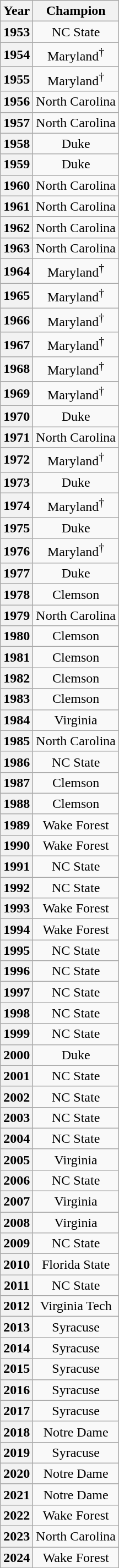<table class="wikitable" style="text-align: center;">
<tr>
<th>Year</th>
<th>Champion</th>
</tr>
<tr>
<th>1953</th>
<td>NC State</td>
</tr>
<tr>
<th>1954</th>
<td>Maryland<sup>†</sup></td>
</tr>
<tr>
<th>1955</th>
<td>Maryland<sup>†</sup></td>
</tr>
<tr>
<th>1956</th>
<td>North Carolina</td>
</tr>
<tr>
<th>1957</th>
<td>North Carolina</td>
</tr>
<tr>
<th>1958</th>
<td>Duke</td>
</tr>
<tr>
<th>1959</th>
<td>Duke</td>
</tr>
<tr>
<th>1960</th>
<td>North Carolina</td>
</tr>
<tr>
<th>1961</th>
<td>North Carolina</td>
</tr>
<tr>
<th>1962</th>
<td>North Carolina</td>
</tr>
<tr>
<th>1963</th>
<td>North Carolina</td>
</tr>
<tr>
<th>1964</th>
<td>Maryland<sup>†</sup></td>
</tr>
<tr>
<th>1965</th>
<td>Maryland<sup>†</sup></td>
</tr>
<tr>
<th>1966</th>
<td>Maryland<sup>†</sup></td>
</tr>
<tr>
<th>1967</th>
<td>Maryland<sup>†</sup></td>
</tr>
<tr>
<th>1968</th>
<td>Maryland<sup>†</sup></td>
</tr>
<tr>
<th>1969</th>
<td>Maryland<sup>†</sup></td>
</tr>
<tr>
<th>1970</th>
<td>Duke</td>
</tr>
<tr>
<th>1971</th>
<td>North Carolina</td>
</tr>
<tr>
<th>1972</th>
<td>Maryland<sup>†</sup></td>
</tr>
<tr>
<th>1973</th>
<td>Duke</td>
</tr>
<tr>
<th>1974</th>
<td>Maryland<sup>†</sup></td>
</tr>
<tr>
<th>1975</th>
<td>Duke</td>
</tr>
<tr>
<th>1976</th>
<td>Maryland<sup>†</sup></td>
</tr>
<tr>
<th>1977</th>
<td>Duke</td>
</tr>
<tr>
<th>1978</th>
<td>Clemson</td>
</tr>
<tr>
<th>1979</th>
<td>North Carolina</td>
</tr>
<tr>
<th>1980</th>
<td>Clemson</td>
</tr>
<tr>
<th>1981</th>
<td>Clemson</td>
</tr>
<tr>
<th>1982</th>
<td>Clemson</td>
</tr>
<tr>
<th>1983</th>
<td>Clemson</td>
</tr>
<tr>
<th>1984</th>
<td>Virginia</td>
</tr>
<tr>
<th>1985</th>
<td>North Carolina</td>
</tr>
<tr>
<th>1986</th>
<td>NC State</td>
</tr>
<tr>
<th>1987</th>
<td>Clemson</td>
</tr>
<tr>
<th>1988</th>
<td>Clemson</td>
</tr>
<tr>
<th>1989</th>
<td>Wake Forest</td>
</tr>
<tr>
<th>1990</th>
<td>Wake Forest</td>
</tr>
<tr>
<th>1991</th>
<td>NC State</td>
</tr>
<tr>
<th>1992</th>
<td>NC State</td>
</tr>
<tr>
<th>1993</th>
<td>Wake Forest</td>
</tr>
<tr>
<th>1994</th>
<td>Wake Forest</td>
</tr>
<tr>
<th>1995</th>
<td>NC State</td>
</tr>
<tr>
<th>1996</th>
<td>NC State</td>
</tr>
<tr>
<th>1997</th>
<td>NC State</td>
</tr>
<tr>
<th>1998</th>
<td>NC State</td>
</tr>
<tr>
<th>1999</th>
<td>NC State</td>
</tr>
<tr>
<th>2000</th>
<td>Duke</td>
</tr>
<tr>
<th>2001</th>
<td>NC State</td>
</tr>
<tr>
<th>2002</th>
<td>NC State</td>
</tr>
<tr>
<th>2003</th>
<td>NC State</td>
</tr>
<tr>
<th>2004</th>
<td>NC State</td>
</tr>
<tr>
<th>2005</th>
<td>Virginia</td>
</tr>
<tr>
<th>2006</th>
<td>NC State</td>
</tr>
<tr>
<th>2007</th>
<td>Virginia</td>
</tr>
<tr>
<th>2008</th>
<td>Virginia</td>
</tr>
<tr>
<th>2009</th>
<td>NC State</td>
</tr>
<tr>
<th>2010</th>
<td>Florida State</td>
</tr>
<tr>
<th>2011</th>
<td>NC State</td>
</tr>
<tr>
<th>2012</th>
<td>Virginia Tech</td>
</tr>
<tr>
<th>2013</th>
<td>Syracuse</td>
</tr>
<tr>
<th>2014</th>
<td>Syracuse</td>
</tr>
<tr>
<th>2015</th>
<td>Syracuse</td>
</tr>
<tr>
<th>2016</th>
<td>Syracuse</td>
</tr>
<tr>
<th>2017</th>
<td>Syracuse</td>
</tr>
<tr>
<th>2018</th>
<td>Notre Dame</td>
</tr>
<tr>
<th>2019</th>
<td>Syracuse</td>
</tr>
<tr>
<th>2020</th>
<td>Notre Dame</td>
</tr>
<tr>
<th>2021</th>
<td>Notre Dame</td>
</tr>
<tr>
<th>2022</th>
<td>Wake Forest</td>
</tr>
<tr>
<th>2023</th>
<td>North Carolina</td>
</tr>
<tr>
<th>2024</th>
<td>Wake Forest</td>
</tr>
</table>
